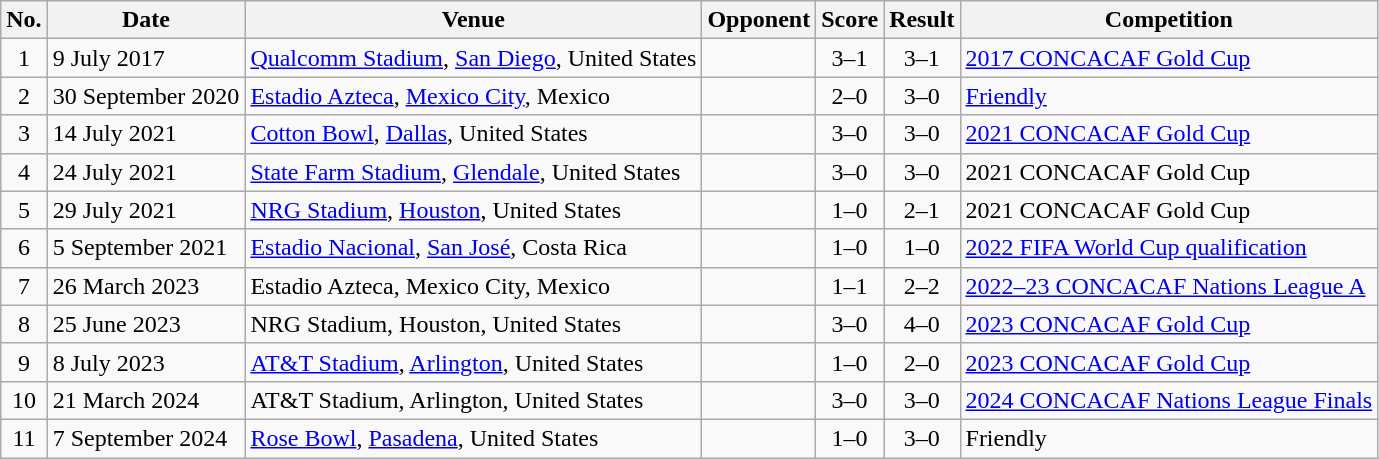<table class="wikitable sortable">
<tr>
<th scope="col">No.</th>
<th scope="col">Date</th>
<th scope="col">Venue</th>
<th scope="col">Opponent</th>
<th scope="col">Score</th>
<th scope="col">Result</th>
<th scope="col">Competition</th>
</tr>
<tr>
<td style="text-align:center">1</td>
<td>9 July 2017</td>
<td><a href='#'>Qualcomm Stadium</a>, <a href='#'>San Diego</a>, United States</td>
<td></td>
<td style="text-align:center">3–1</td>
<td style="text-align:center">3–1</td>
<td><a href='#'>2017 CONCACAF Gold Cup</a></td>
</tr>
<tr>
<td style="text-align:center">2</td>
<td>30 September 2020</td>
<td><a href='#'>Estadio Azteca</a>, <a href='#'>Mexico City</a>, Mexico</td>
<td></td>
<td style="text-align:center">2–0</td>
<td style="text-align:center">3–0</td>
<td><a href='#'>Friendly</a></td>
</tr>
<tr>
<td style="text-align:center">3</td>
<td>14 July 2021</td>
<td><a href='#'>Cotton Bowl</a>, <a href='#'>Dallas</a>, United States</td>
<td></td>
<td style="text-align:center">3–0</td>
<td style="text-align:center">3–0</td>
<td><a href='#'>2021 CONCACAF Gold Cup</a></td>
</tr>
<tr>
<td style="text-align:center">4</td>
<td>24 July 2021</td>
<td><a href='#'>State Farm Stadium</a>, <a href='#'>Glendale</a>, United States</td>
<td></td>
<td style="text-align:center">3–0</td>
<td style="text-align:center">3–0</td>
<td>2021 CONCACAF Gold Cup</td>
</tr>
<tr>
<td style="text-align:center">5</td>
<td>29 July 2021</td>
<td><a href='#'>NRG Stadium</a>, <a href='#'>Houston</a>, United States</td>
<td></td>
<td style="text-align:center">1–0</td>
<td style="text-align:center">2–1</td>
<td>2021 CONCACAF Gold Cup</td>
</tr>
<tr>
<td style="text-align:center">6</td>
<td>5 September 2021</td>
<td><a href='#'>Estadio Nacional</a>, <a href='#'>San José</a>, Costa Rica</td>
<td></td>
<td style="text-align:center">1–0</td>
<td style="text-align:center">1–0</td>
<td><a href='#'>2022 FIFA World Cup qualification</a></td>
</tr>
<tr>
<td style="text-align:center">7</td>
<td>26 March 2023</td>
<td>Estadio Azteca, Mexico City, Mexico</td>
<td></td>
<td style="text-align:center">1–1</td>
<td style="text-align:center">2–2</td>
<td><a href='#'>2022–23 CONCACAF Nations League A</a></td>
</tr>
<tr>
<td style="text-align:center">8</td>
<td>25 June 2023</td>
<td>NRG Stadium, Houston, United States</td>
<td></td>
<td style="text-align:center">3–0</td>
<td style="text-align:center">4–0</td>
<td><a href='#'>2023 CONCACAF Gold Cup</a></td>
</tr>
<tr>
<td style="text-align:center">9</td>
<td>8 July 2023</td>
<td><a href='#'>AT&T Stadium</a>, <a href='#'>Arlington</a>, United States</td>
<td></td>
<td style="text-align:center">1–0</td>
<td style="text-align:center">2–0</td>
<td><a href='#'>2023 CONCACAF Gold Cup</a></td>
</tr>
<tr>
<td style="text-align:center">10</td>
<td>21 March 2024</td>
<td>AT&T Stadium, Arlington, United States</td>
<td></td>
<td style="text-align:center">3–0</td>
<td style="text-align:center">3–0</td>
<td><a href='#'>2024 CONCACAF Nations League Finals</a></td>
</tr>
<tr>
<td style="text-align:center">11</td>
<td>7 September 2024</td>
<td><a href='#'>Rose Bowl</a>, <a href='#'>Pasadena</a>, United States</td>
<td></td>
<td style="text-align:center">1–0</td>
<td style="text-align:center">3–0</td>
<td>Friendly</td>
</tr>
</table>
